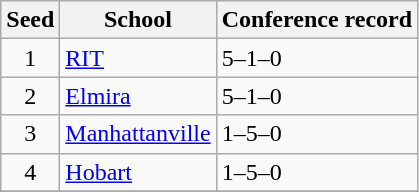<table class="wikitable">
<tr>
<th>Seed</th>
<th>School</th>
<th>Conference record</th>
</tr>
<tr>
<td align=center>1</td>
<td><a href='#'>RIT</a></td>
<td>5–1–0</td>
</tr>
<tr>
<td align=center>2</td>
<td><a href='#'>Elmira</a></td>
<td>5–1–0</td>
</tr>
<tr>
<td align=center>3</td>
<td><a href='#'>Manhattanville</a></td>
<td>1–5–0</td>
</tr>
<tr>
<td align=center>4</td>
<td><a href='#'>Hobart</a></td>
<td>1–5–0</td>
</tr>
<tr>
</tr>
</table>
